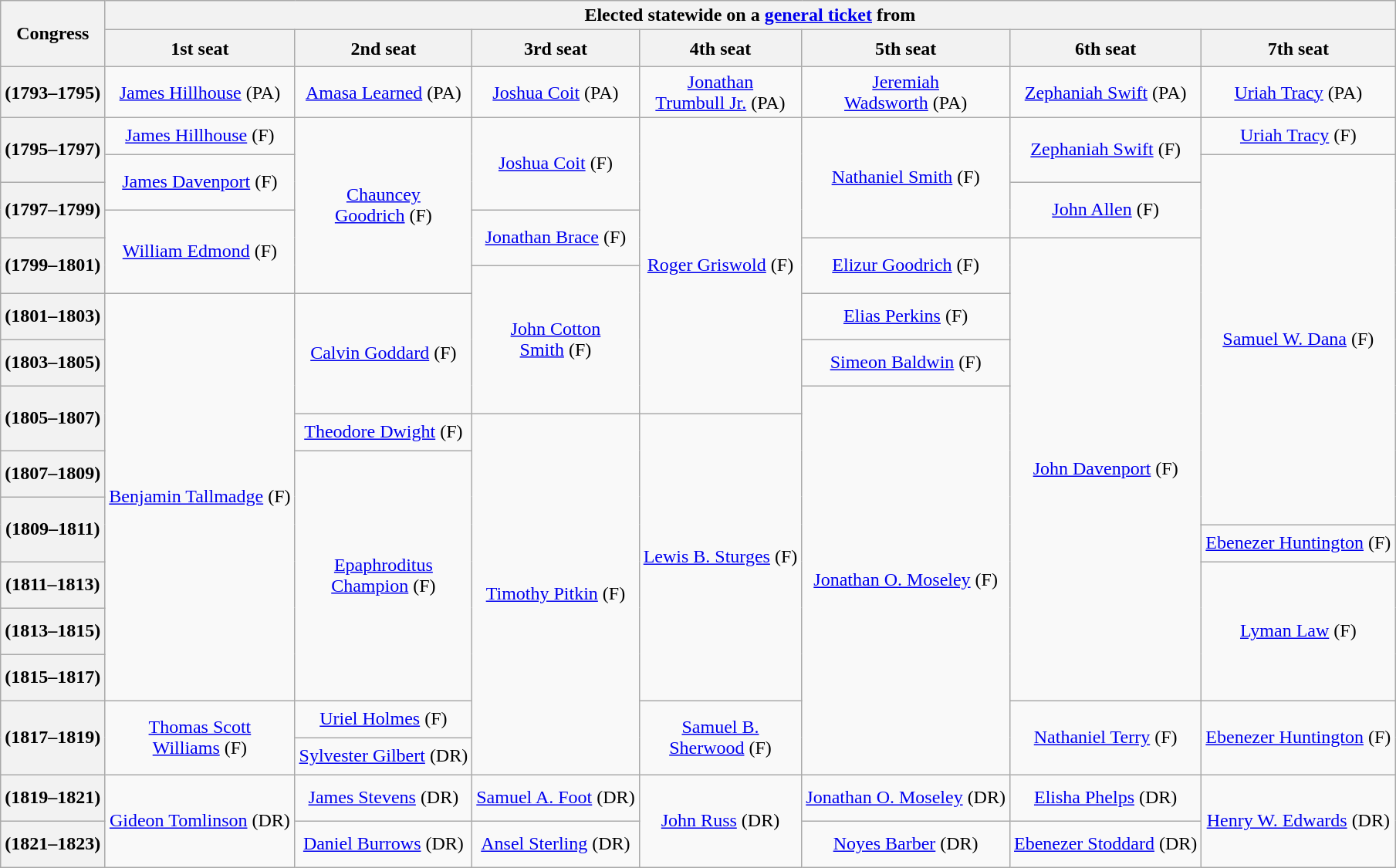<table class=wikitable style="text-align:center">
<tr>
<th scope="col" rowspan=2>Congress</th>
<th scope="colgroup" colspan=7>Elected statewide on a <a href='#'>general ticket</a> from </th>
</tr>
<tr style="height:2em">
<th scope="col">1st seat</th>
<th scope="col">2nd seat</th>
<th scope="col">3rd seat</th>
<th scope="col">4th seat</th>
<th scope="col">5th seat</th>
<th scope="col">6th seat</th>
<th scope="col">7th seat</th>
</tr>
<tr style="height:2.5em">
<th scope="row"><strong></strong> (1793–1795)</th>
<td><a href='#'>James Hillhouse</a> (PA)</td>
<td><a href='#'>Amasa Learned</a> (PA)</td>
<td><a href='#'>Joshua Coit</a> (PA)</td>
<td><a href='#'>Jonathan<br>Trumbull Jr.</a> (PA)</td>
<td><a href='#'>Jeremiah<br>Wadsworth</a> (PA)</td>
<td><a href='#'>Zephaniah Swift</a> (PA)</td>
<td><a href='#'>Uriah Tracy</a> (PA)</td>
</tr>
<tr style="height:2em">
<th scope="row" rowspan=2><strong></strong> (1795–1797)</th>
<td><a href='#'>James Hillhouse</a> (F)</td>
<td rowspan=6 ><a href='#'>Chauncey<br>Goodrich</a> (F)</td>
<td rowspan=3 ><a href='#'>Joshua Coit</a> (F)</td>
<td rowspan=9 ><a href='#'>Roger Griswold</a> (F)</td>
<td rowspan=4 ><a href='#'>Nathaniel Smith</a> (F)</td>
<td rowspan=2 ><a href='#'>Zephaniah Swift</a> (F)</td>
<td><a href='#'>Uriah Tracy</a> (F)</td>
</tr>
<tr style="height:1.5em">
<td rowspan=2 ><a href='#'>James Davenport</a> (F)</td>
<td rowspan=11 ><a href='#'>Samuel W. Dana</a> (F)</td>
</tr>
<tr style="height:1.5em">
<th scope="row" rowspan=2><strong></strong> (1797–1799)</th>
<td rowspan=2 ><a href='#'>John Allen</a> (F)</td>
</tr>
<tr style="height:1.5em">
<td rowspan=3 ><a href='#'>William Edmond</a> (F)</td>
<td rowspan=2 ><a href='#'>Jonathan Brace</a> (F)</td>
</tr>
<tr style="height:1.5em">
<th scope="row" rowspan=2><strong></strong> (1799–1801)</th>
<td rowspan=2 ><a href='#'>Elizur Goodrich</a> (F)</td>
<td rowspan=12 ><a href='#'>John Davenport</a> (F)</td>
</tr>
<tr style="height:1.5em">
<td rowspan=4 ><a href='#'>John Cotton<br>Smith</a> (F)</td>
</tr>
<tr style="height:2.5em">
<th scope="row"><strong></strong> (1801–1803)</th>
<td rowspan=10 ><a href='#'>Benjamin Tallmadge</a> (F)</td>
<td rowspan=3 ><a href='#'>Calvin Goddard</a> (F)</td>
<td><a href='#'>Elias Perkins</a> (F)</td>
</tr>
<tr style="height:2.5em">
<th scope="row"><strong></strong> (1803–1805)</th>
<td><a href='#'>Simeon Baldwin</a> (F)</td>
</tr>
<tr style="height:1.5em">
<th scope="row" rowspan=2><strong></strong> (1805–1807)</th>
<td rowspan=10 ><a href='#'>Jonathan O. Moseley</a> (F)</td>
</tr>
<tr style="height:2em">
<td><a href='#'>Theodore Dwight</a> (F)</td>
<td rowspan=9 ><a href='#'>Timothy Pitkin</a> (F)</td>
<td rowspan=7 ><a href='#'>Lewis B. Sturges</a> (F)</td>
</tr>
<tr style="height:2.5em">
<th scope="row"><strong></strong> (1807–1809)</th>
<td rowspan=6 ><a href='#'>Epaphroditus<br>Champion</a> (F)</td>
</tr>
<tr style="height:1.5em">
<th scope="row" rowspan=2><strong></strong> (1809–1811)</th>
</tr>
<tr style="height:2em">
<td><a href='#'>Ebenezer Huntington</a> (F)</td>
</tr>
<tr style="height:2.5em">
<th scope="row"><strong></strong> (1811–1813)</th>
<td rowspan=3 ><a href='#'>Lyman Law</a> (F)</td>
</tr>
<tr style="height:2.5em">
<th scope="row"><strong></strong> (1813–1815)</th>
</tr>
<tr style="height:2.5em">
<th scope="row"><strong></strong> (1815–1817)</th>
</tr>
<tr style="height:2em">
<th scope="row" rowspan=2><strong></strong> (1817–1819)</th>
<td rowspan=2 ><a href='#'>Thomas Scott<br>Williams</a> (F)</td>
<td><a href='#'>Uriel Holmes</a> (F)</td>
<td rowspan=2 ><a href='#'>Samuel B.<br>Sherwood</a> (F)</td>
<td rowspan=2 ><a href='#'>Nathaniel Terry</a> (F)</td>
<td rowspan=2 ><a href='#'>Ebenezer Huntington</a> (F)</td>
</tr>
<tr style="height:2em">
<td><a href='#'>Sylvester Gilbert</a> (DR)</td>
</tr>
<tr style="height:2.5em">
<th scope="row"><strong></strong> (1819–1821)</th>
<td rowspan="2" ><a href='#'>Gideon Tomlinson</a> (DR)</td>
<td><a href='#'>James Stevens</a> (DR)</td>
<td><a href='#'>Samuel A. Foot</a> (DR)</td>
<td rowspan=2 ><a href='#'>John Russ</a> (DR)</td>
<td><a href='#'>Jonathan O. Moseley</a> (DR)</td>
<td><a href='#'>Elisha Phelps</a> (DR)</td>
<td rowspan=2 ><a href='#'>Henry W. Edwards</a> (DR)</td>
</tr>
<tr style="height:2.5em">
<th scope="row"><strong></strong> (1821–1823)</th>
<td><a href='#'>Daniel Burrows</a> (DR)</td>
<td><a href='#'>Ansel Sterling</a> (DR)</td>
<td><a href='#'>Noyes Barber</a> (DR)</td>
<td><a href='#'>Ebenezer Stoddard</a> (DR)</td>
</tr>
</table>
